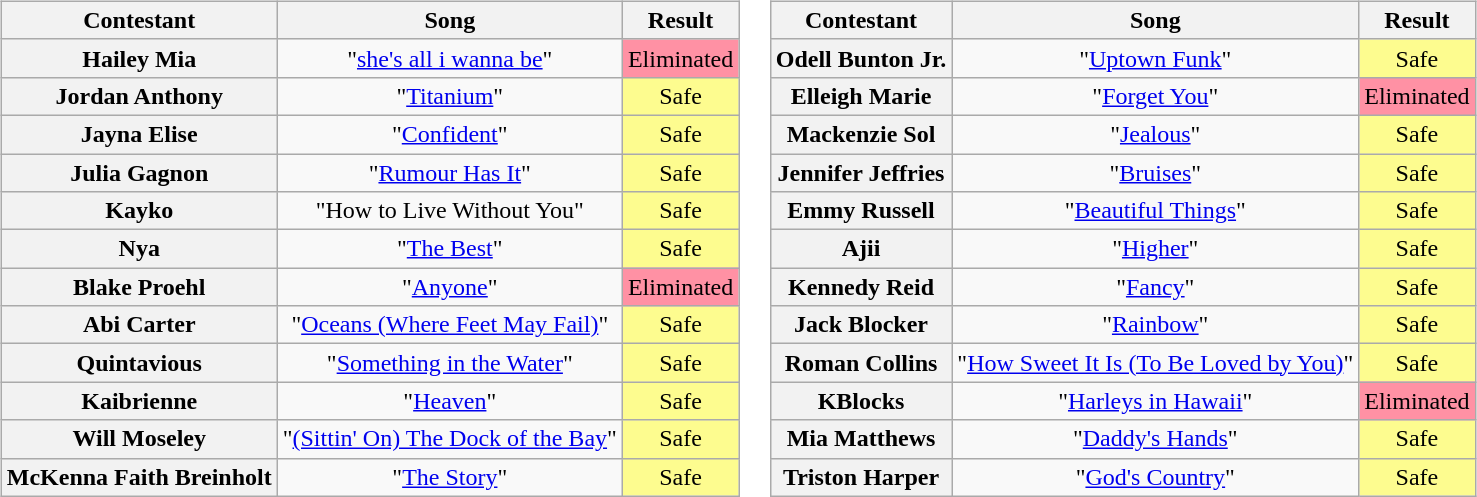<table>
<tr>
<td valign="top"><br><table class="wikitable" style="text-align:center">
<tr>
<th scope="col">Contestant</th>
<th scope="col">Song</th>
<th scope="col">Result</th>
</tr>
<tr>
<th scope="row">Hailey Mia</th>
<td>"<a href='#'>she's all i wanna be</a>"</td>
<td style="background:#FF91A4;">Eliminated</td>
</tr>
<tr>
<th scope="row">Jordan Anthony</th>
<td>"<a href='#'>Titanium</a>"</td>
<td style="background:#FDFC8F;">Safe</td>
</tr>
<tr>
<th scope="row">Jayna Elise</th>
<td>"<a href='#'>Confident</a>"</td>
<td style="background:#FDFC8F;">Safe</td>
</tr>
<tr>
<th scope="row">Julia Gagnon</th>
<td>"<a href='#'>Rumour Has It</a>"</td>
<td style="background:#FDFC8F;">Safe</td>
</tr>
<tr>
<th scope="row">Kayko</th>
<td>"How to Live Without You"</td>
<td style="background:#FDFC8F;">Safe</td>
</tr>
<tr>
<th scope="row">Nya</th>
<td>"<a href='#'>The Best</a>"</td>
<td style="background:#FDFC8F;">Safe</td>
</tr>
<tr>
<th scope="row">Blake Proehl</th>
<td>"<a href='#'>Anyone</a>"</td>
<td style="background:#FF91A4;">Eliminated</td>
</tr>
<tr>
<th scope="row">Abi Carter</th>
<td>"<a href='#'>Oceans (Where Feet May Fail)</a>"</td>
<td style="background:#FDFC8F;">Safe</td>
</tr>
<tr>
<th scope="row">Quintavious</th>
<td>"<a href='#'>Something in the Water</a>"</td>
<td style="background:#FDFC8F;">Safe</td>
</tr>
<tr>
<th scope="row">Kaibrienne</th>
<td>"<a href='#'>Heaven</a>"</td>
<td style="background:#FDFC8F;">Safe</td>
</tr>
<tr>
<th scope="row">Will Moseley</th>
<td>"<a href='#'>(Sittin' On) The Dock of the Bay</a>"</td>
<td style="background:#FDFC8F;">Safe</td>
</tr>
<tr>
<th scope="row">McKenna Faith Breinholt</th>
<td>"<a href='#'>The Story</a>"</td>
<td style="background:#FDFC8F;">Safe</td>
</tr>
</table>
</td>
<td valign="top"><br><table class="wikitable" style="text-align:center">
<tr>
<th scope="col">Contestant</th>
<th scope="col">Song</th>
<th scope="col">Result</th>
</tr>
<tr>
<th scope="row">Odell Bunton Jr.</th>
<td>"<a href='#'>Uptown Funk</a>"</td>
<td style="background:#FDFC8F;">Safe</td>
</tr>
<tr>
<th scope="row">Elleigh Marie</th>
<td>"<a href='#'>Forget You</a>"</td>
<td style="background:#FF91A4;">Eliminated</td>
</tr>
<tr>
<th scope="row">Mackenzie Sol</th>
<td>"<a href='#'>Jealous</a>"</td>
<td style="background:#FDFC8F;">Safe</td>
</tr>
<tr>
<th scope="row">Jennifer Jeffries</th>
<td>"<a href='#'>Bruises</a>"</td>
<td style="background:#FDFC8F;">Safe</td>
</tr>
<tr>
<th scope="row">Emmy Russell</th>
<td>"<a href='#'>Beautiful Things</a>"</td>
<td style="background:#FDFC8F;">Safe</td>
</tr>
<tr>
<th scope="row">Ajii</th>
<td>"<a href='#'>Higher</a>"</td>
<td style="background:#FDFC8F;">Safe</td>
</tr>
<tr>
<th scope="row">Kennedy Reid</th>
<td>"<a href='#'>Fancy</a>"</td>
<td style="background:#FDFC8F;">Safe</td>
</tr>
<tr>
<th scope="row">Jack Blocker</th>
<td>"<a href='#'>Rainbow</a>"</td>
<td style="background:#FDFC8F;">Safe</td>
</tr>
<tr>
<th scope="row">Roman Collins</th>
<td>"<a href='#'>How Sweet It Is (To Be Loved by You)</a>"</td>
<td style="background:#FDFC8F;">Safe</td>
</tr>
<tr>
<th scope="row">KBlocks</th>
<td>"<a href='#'>Harleys in Hawaii</a>"</td>
<td style="background:#FF91A4;">Eliminated</td>
</tr>
<tr>
<th scope="row">Mia Matthews</th>
<td>"<a href='#'>Daddy's Hands</a>"</td>
<td style="background:#FDFC8F;">Safe</td>
</tr>
<tr>
<th scope="row">Triston Harper</th>
<td>"<a href='#'>God's Country</a>"</td>
<td style="background:#FDFC8F;">Safe</td>
</tr>
</table>
</td>
</tr>
</table>
